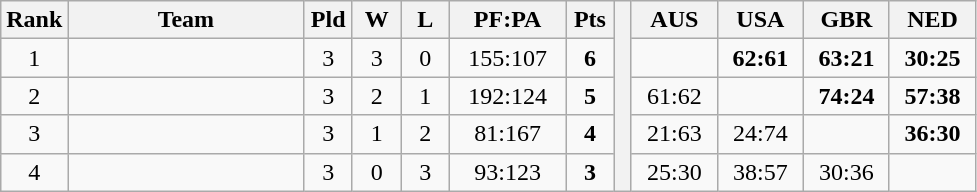<table class="wikitable" style="text-align:center">
<tr>
<th width=25>Rank</th>
<th width=150>Team</th>
<th width=25>Pld</th>
<th width=25>W</th>
<th width=25>L</th>
<th width=70>PF:PA</th>
<th width=25>Pts</th>
<th rowspan="5"> </th>
<th width=50>AUS</th>
<th width=50>USA</th>
<th width=50>GBR</th>
<th width=50>NED</th>
</tr>
<tr>
<td>1</td>
<td style="text-align:left"></td>
<td>3</td>
<td>3</td>
<td>0</td>
<td>155:107</td>
<td><strong>6</strong></td>
<td></td>
<td><strong>62:61</strong></td>
<td><strong>63:21</strong></td>
<td><strong>30:25</strong></td>
</tr>
<tr>
<td>2</td>
<td style="text-align:left"></td>
<td>3</td>
<td>2</td>
<td>1</td>
<td>192:124</td>
<td><strong>5</strong></td>
<td>61:62</td>
<td></td>
<td><strong>74:24</strong></td>
<td><strong>57:38</strong></td>
</tr>
<tr>
<td>3</td>
<td style="text-align:left"></td>
<td>3</td>
<td>1</td>
<td>2</td>
<td>81:167</td>
<td><strong>4</strong></td>
<td>21:63</td>
<td>24:74</td>
<td></td>
<td><strong>36:30</strong></td>
</tr>
<tr>
<td>4</td>
<td style="text-align:left"></td>
<td>3</td>
<td>0</td>
<td>3</td>
<td>93:123</td>
<td><strong>3</strong></td>
<td>25:30</td>
<td>38:57</td>
<td>30:36</td>
<td></td>
</tr>
</table>
